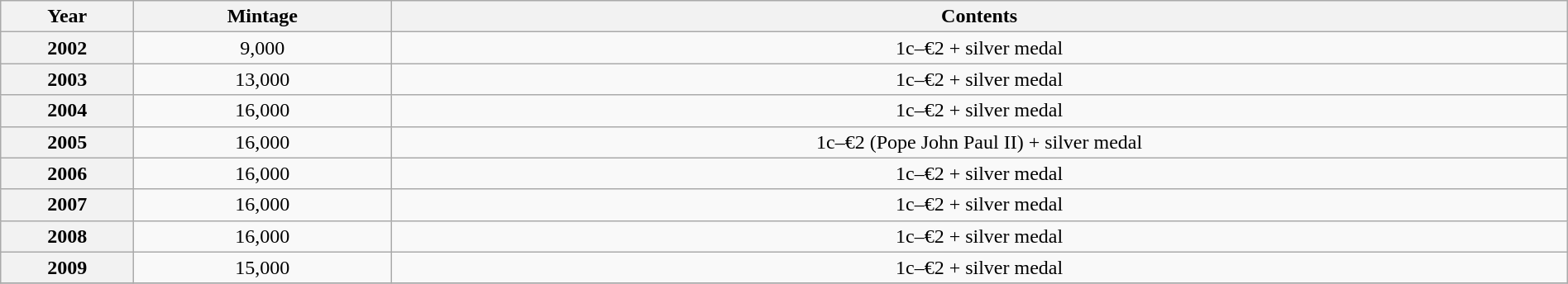<table class="wikitable" style="width:100%;text-align:center">
<tr>
<th width=100px>Year</th>
<th width=200px>Mintage</th>
<th>Contents</th>
</tr>
<tr>
<th>2002</th>
<td>9,000</td>
<td>1c–€2 + silver medal</td>
</tr>
<tr>
<th>2003</th>
<td>13,000</td>
<td>1c–€2 + silver medal</td>
</tr>
<tr>
<th>2004</th>
<td>16,000</td>
<td>1c–€2 + silver medal</td>
</tr>
<tr>
<th>2005</th>
<td>16,000</td>
<td>1c–€2 (Pope John Paul II) + silver medal</td>
</tr>
<tr>
<th>2006</th>
<td>16,000</td>
<td>1c–€2 + silver medal</td>
</tr>
<tr>
<th>2007</th>
<td>16,000</td>
<td>1c–€2 + silver medal</td>
</tr>
<tr>
<th>2008</th>
<td>16,000</td>
<td>1c–€2 + silver medal</td>
</tr>
<tr>
<th>2009</th>
<td>15,000</td>
<td>1c–€2 + silver medal</td>
</tr>
<tr>
</tr>
</table>
